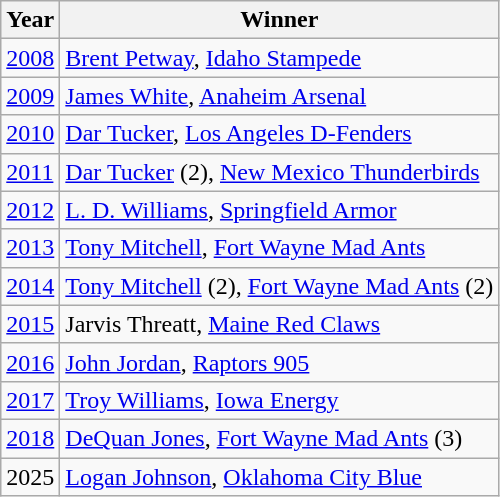<table class="wikitable">
<tr>
<th>Year</th>
<th>Winner</th>
</tr>
<tr>
<td><a href='#'>2008</a></td>
<td><a href='#'>Brent Petway</a>, <a href='#'>Idaho Stampede</a></td>
</tr>
<tr>
<td><a href='#'>2009</a></td>
<td><a href='#'>James White</a>, <a href='#'>Anaheim Arsenal</a></td>
</tr>
<tr>
<td><a href='#'>2010</a></td>
<td><a href='#'>Dar Tucker</a>, <a href='#'>Los Angeles D-Fenders</a></td>
</tr>
<tr>
<td><a href='#'>2011</a></td>
<td><a href='#'>Dar Tucker</a> (2), <a href='#'>New Mexico Thunderbirds</a></td>
</tr>
<tr>
<td><a href='#'>2012</a></td>
<td><a href='#'>L. D. Williams</a>, <a href='#'>Springfield Armor</a></td>
</tr>
<tr>
<td><a href='#'>2013</a></td>
<td><a href='#'>Tony Mitchell</a>, <a href='#'>Fort Wayne Mad Ants</a></td>
</tr>
<tr>
<td><a href='#'>2014</a></td>
<td><a href='#'>Tony Mitchell</a> (2), <a href='#'>Fort Wayne Mad Ants</a> (2)</td>
</tr>
<tr>
<td><a href='#'>2015</a></td>
<td>Jarvis Threatt, <a href='#'>Maine Red Claws</a></td>
</tr>
<tr>
<td><a href='#'>2016</a></td>
<td><a href='#'>John Jordan</a>, <a href='#'>Raptors 905</a></td>
</tr>
<tr>
<td><a href='#'>2017</a></td>
<td><a href='#'>Troy Williams</a>, <a href='#'>Iowa Energy</a></td>
</tr>
<tr>
<td><a href='#'>2018</a></td>
<td><a href='#'>DeQuan Jones</a>, <a href='#'>Fort Wayne Mad Ants</a> (3)</td>
</tr>
<tr>
<td>2025</td>
<td><a href='#'>Logan Johnson</a>, <a href='#'>Oklahoma City Blue</a></td>
</tr>
</table>
